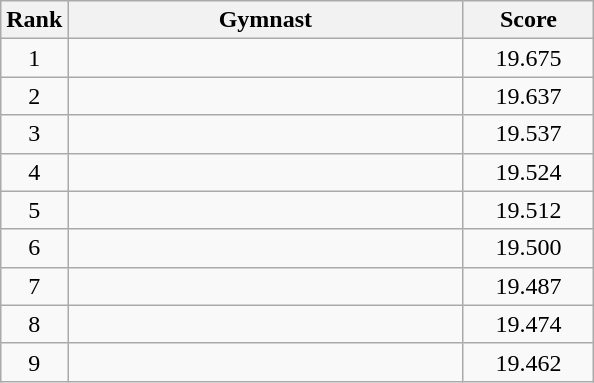<table class="wikitable" style="text-align:center">
<tr>
<th>Rank</th>
<th style="width:16em">Gymnast</th>
<th style="width:5em">Score</th>
</tr>
<tr>
<td>1</td>
<td align=left></td>
<td>19.675</td>
</tr>
<tr>
<td>2</td>
<td align=left></td>
<td>19.637</td>
</tr>
<tr>
<td>3</td>
<td align=left></td>
<td>19.537</td>
</tr>
<tr>
<td>4</td>
<td align=left></td>
<td>19.524</td>
</tr>
<tr>
<td>5</td>
<td align=left></td>
<td>19.512</td>
</tr>
<tr>
<td>6</td>
<td align=left></td>
<td>19.500</td>
</tr>
<tr>
<td>7</td>
<td align=left></td>
<td>19.487</td>
</tr>
<tr>
<td>8</td>
<td align=left></td>
<td>19.474</td>
</tr>
<tr>
<td>9</td>
<td align=left></td>
<td>19.462</td>
</tr>
</table>
